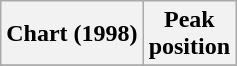<table class="wikitable sortable">
<tr>
<th align="left">Chart (1998)</th>
<th align="center">Peak<br>position</th>
</tr>
<tr>
</tr>
</table>
